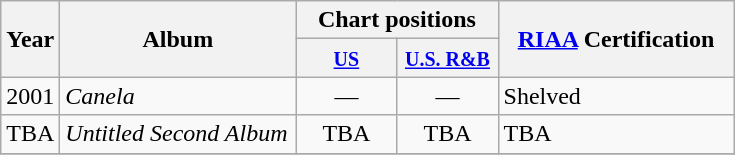<table class="wikitable">
<tr>
<th align="center" rowspan="2">Year</th>
<th align="center" rowspan="2" width="150">Album</th>
<th align="center" colspan="2">Chart positions</th>
<th align="center" rowspan="2" width="150"><a href='#'>RIAA</a> Certification</th>
</tr>
<tr>
<th width="60"><small><a href='#'>US</a></small></th>
<th width="60"><small><a href='#'>U.S. R&B</a></small></th>
</tr>
<tr>
<td align="left" valign="top">2001</td>
<td align="left" valign="top"><em>Canela</em></td>
<td align="center" valign="top">—</td>
<td align="center" valign="top">—</td>
<td align="left" valign="top">Shelved</td>
</tr>
<tr>
<td align="left" valign="top">TBA</td>
<td align="left" valign="top"><em>Untitled Second Album</em></td>
<td align="center" valign="top">TBA</td>
<td align="center" valign="top">TBA</td>
<td align="left" valign="top">TBA</td>
</tr>
<tr>
</tr>
</table>
